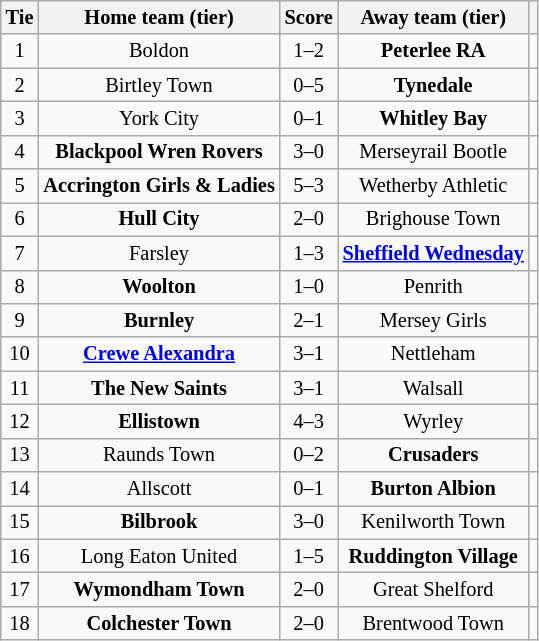<table class="wikitable" style="text-align:center; font-size:85%">
<tr>
<th>Tie</th>
<th>Home team (tier)</th>
<th>Score</th>
<th>Away team (tier)</th>
<th></th>
</tr>
<tr>
<td style="text-align:center;">1</td>
<td>Boldon</td>
<td style="text-align:center;">1–2</td>
<td><strong>Peterlee RA</strong></td>
<td></td>
</tr>
<tr>
<td style="text-align:center;">2</td>
<td>Birtley Town</td>
<td style="text-align:center;">0–5</td>
<td><strong>Tynedale</strong></td>
<td></td>
</tr>
<tr>
<td style="text-align:center;">3</td>
<td>York City</td>
<td style="text-align:center;">0–1</td>
<td><strong>Whitley Bay</strong></td>
<td></td>
</tr>
<tr>
<td style="text-align:center;">4</td>
<td><strong>Blackpool Wren Rovers</strong></td>
<td style="text-align:center;">3–0</td>
<td>Merseyrail Bootle</td>
<td></td>
</tr>
<tr>
<td style="text-align:center;">5</td>
<td><strong>Accrington Girls & Ladies</strong></td>
<td style="text-align:center;">5–3</td>
<td>Wetherby Athletic</td>
<td></td>
</tr>
<tr>
<td style="text-align:center;">6</td>
<td><strong>Hull City</strong></td>
<td style="text-align:center;">2–0</td>
<td>Brighouse Town</td>
<td></td>
</tr>
<tr>
<td style="text-align:center;">7</td>
<td>Farsley</td>
<td style="text-align:center;">1–3</td>
<td><strong><a href='#'>Sheffield Wednesday</a></strong></td>
<td></td>
</tr>
<tr>
<td style="text-align:center;">8</td>
<td><strong>Woolton</strong></td>
<td style="text-align:center;">1–0</td>
<td>Penrith</td>
<td></td>
</tr>
<tr>
<td style="text-align:center;">9</td>
<td><strong>Burnley</strong></td>
<td style="text-align:center;">2–1</td>
<td>Mersey Girls</td>
<td></td>
</tr>
<tr>
<td style="text-align:center;">10</td>
<td><strong><a href='#'>Crewe Alexandra</a></strong></td>
<td style="text-align:center;">3–1</td>
<td>Nettleham</td>
<td></td>
</tr>
<tr>
<td style="text-align:center;">11</td>
<td><strong>The New Saints</strong></td>
<td style="text-align:center;">3–1</td>
<td>Walsall</td>
<td></td>
</tr>
<tr>
<td style="text-align:center;">12</td>
<td><strong>Ellistown</strong></td>
<td style="text-align:center;">4–3 </td>
<td>Wyrley</td>
<td></td>
</tr>
<tr>
<td style="text-align:center;">13</td>
<td>Raunds Town</td>
<td style="text-align:center;">0–2</td>
<td><strong>Crusaders</strong></td>
<td></td>
</tr>
<tr>
<td style="text-align:center;">14</td>
<td>Allscott</td>
<td style="text-align:center;">0–1</td>
<td><strong>Burton Albion</strong></td>
<td></td>
</tr>
<tr>
<td style="text-align:center;">15</td>
<td><strong>Bilbrook</strong></td>
<td style="text-align:center;">3–0</td>
<td>Kenilworth Town</td>
<td></td>
</tr>
<tr>
<td style="text-align:center;">16</td>
<td>Long Eaton United</td>
<td style="text-align:center;">1–5</td>
<td><strong>Ruddington Village</strong></td>
<td></td>
</tr>
<tr>
<td style="text-align:center;">17</td>
<td><strong>Wymondham Town</strong></td>
<td style="text-align:center;">2–0</td>
<td>Great Shelford</td>
<td></td>
</tr>
<tr>
<td style="text-align:center;">18</td>
<td><strong>Colchester Town</strong></td>
<td style="text-align:center;">2–0</td>
<td>Brentwood Town</td>
<td></td>
</tr>
</table>
